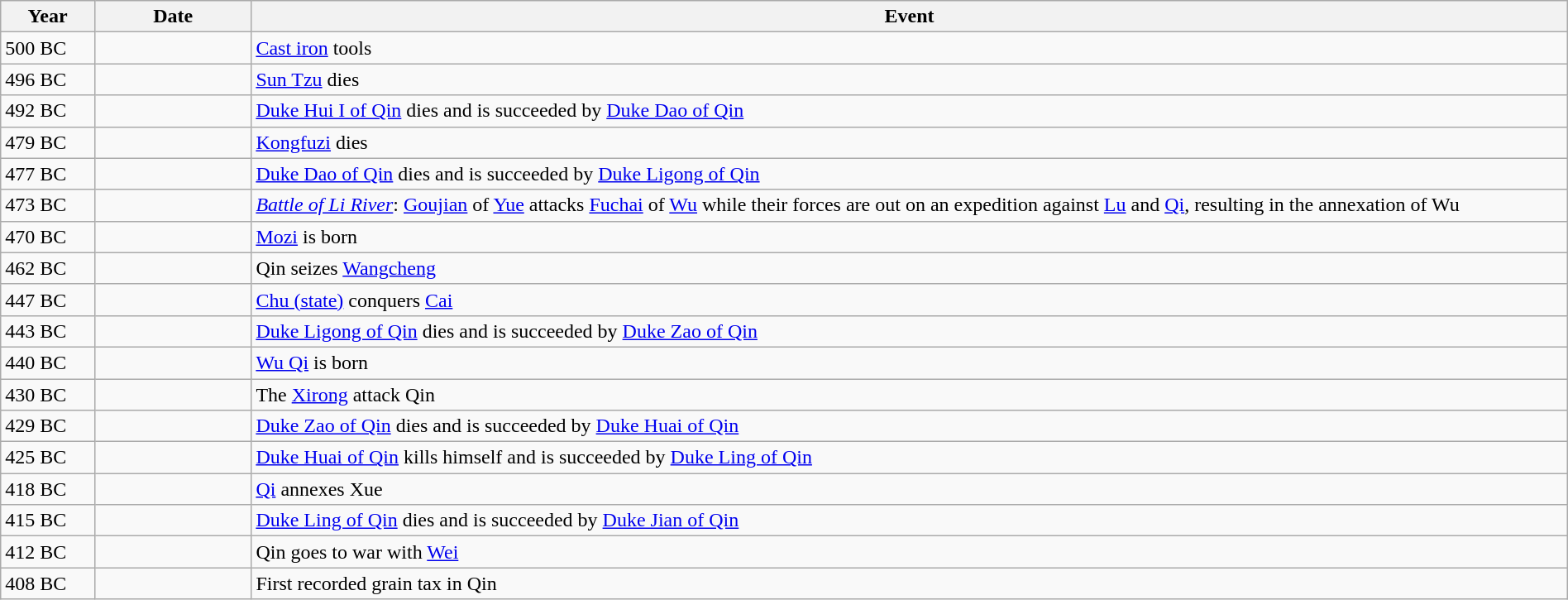<table class="wikitable" width="100%">
<tr>
<th style="width:6%">Year</th>
<th style="width:10%">Date</th>
<th>Event</th>
</tr>
<tr>
<td>500 BC</td>
<td></td>
<td><a href='#'>Cast iron</a> tools</td>
</tr>
<tr>
<td>496 BC</td>
<td></td>
<td><a href='#'>Sun Tzu</a> dies</td>
</tr>
<tr>
<td>492 BC</td>
<td></td>
<td><a href='#'>Duke Hui I of Qin</a> dies and is succeeded by <a href='#'>Duke Dao of Qin</a></td>
</tr>
<tr>
<td>479 BC</td>
<td></td>
<td><a href='#'>Kongfuzi</a> dies</td>
</tr>
<tr>
<td>477 BC</td>
<td></td>
<td><a href='#'>Duke Dao of Qin</a> dies and is succeeded by <a href='#'>Duke Ligong of Qin</a></td>
</tr>
<tr>
<td>473 BC</td>
<td></td>
<td><em><a href='#'>Battle of Li River</a></em>: <a href='#'>Goujian</a> of <a href='#'>Yue</a> attacks <a href='#'>Fuchai</a> of <a href='#'>Wu</a> while their forces are out on an expedition against <a href='#'>Lu</a> and <a href='#'>Qi</a>, resulting in the annexation of Wu</td>
</tr>
<tr>
<td>470 BC</td>
<td></td>
<td><a href='#'>Mozi</a> is born</td>
</tr>
<tr>
<td>462 BC</td>
<td></td>
<td>Qin seizes <a href='#'>Wangcheng</a></td>
</tr>
<tr>
<td>447 BC</td>
<td></td>
<td><a href='#'>Chu (state)</a> conquers <a href='#'>Cai</a></td>
</tr>
<tr>
<td>443 BC</td>
<td></td>
<td><a href='#'>Duke Ligong of Qin</a> dies and is succeeded by <a href='#'>Duke Zao of Qin</a></td>
</tr>
<tr>
<td>440 BC</td>
<td></td>
<td><a href='#'>Wu Qi</a> is born</td>
</tr>
<tr>
<td>430 BC</td>
<td></td>
<td>The <a href='#'>Xirong</a> attack Qin</td>
</tr>
<tr>
<td>429 BC</td>
<td></td>
<td><a href='#'>Duke Zao of Qin</a> dies and is succeeded by <a href='#'>Duke Huai of Qin</a></td>
</tr>
<tr>
<td>425 BC</td>
<td></td>
<td><a href='#'>Duke Huai of Qin</a> kills himself and is succeeded by <a href='#'>Duke Ling of Qin</a></td>
</tr>
<tr>
<td>418 BC</td>
<td></td>
<td><a href='#'>Qi</a> annexes Xue</td>
</tr>
<tr>
<td>415 BC</td>
<td></td>
<td><a href='#'>Duke Ling of Qin</a> dies and is succeeded by <a href='#'>Duke Jian of Qin</a></td>
</tr>
<tr>
<td>412 BC</td>
<td></td>
<td>Qin goes to war with <a href='#'>Wei</a></td>
</tr>
<tr>
<td>408 BC</td>
<td></td>
<td>First recorded grain tax in Qin</td>
</tr>
</table>
